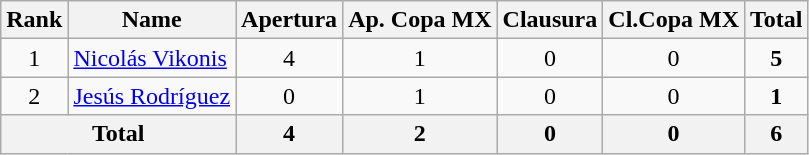<table class="wikitable" style="text-align: center;">
<tr>
<th>Rank</th>
<th>Name</th>
<th>Apertura</th>
<th>Ap. Copa MX</th>
<th>Clausura</th>
<th>Cl.Copa MX</th>
<th>Total</th>
</tr>
<tr>
<td>1</td>
<td align=left> <a href='#'>Nicolás Vikonis</a></td>
<td>4</td>
<td>1</td>
<td>0</td>
<td>0</td>
<td><strong>5</strong></td>
</tr>
<tr>
<td>2</td>
<td align=left> <a href='#'>Jesús Rodríguez</a></td>
<td>0</td>
<td>1</td>
<td>0</td>
<td>0</td>
<td><strong>1</strong></td>
</tr>
<tr>
<th colspan=2>Total</th>
<th>4</th>
<th>2</th>
<th>0</th>
<th>0</th>
<th>6</th>
</tr>
</table>
